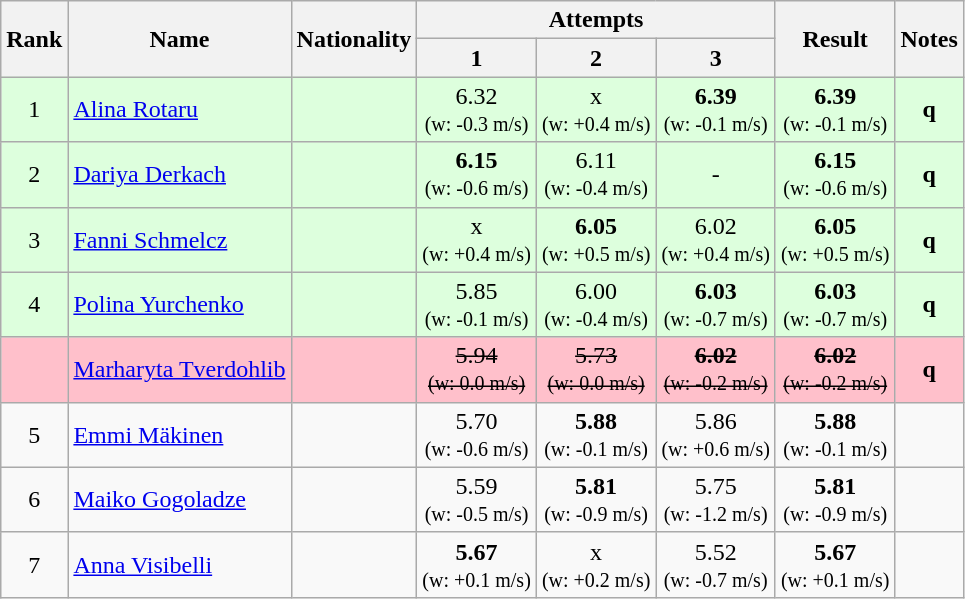<table class="wikitable sortable" style="text-align:center">
<tr>
<th rowspan=2>Rank</th>
<th rowspan=2>Name</th>
<th rowspan=2>Nationality</th>
<th colspan=3>Attempts</th>
<th rowspan=2>Result</th>
<th rowspan=2>Notes</th>
</tr>
<tr>
<th>1</th>
<th>2</th>
<th>3</th>
</tr>
<tr bgcolor=ddffdd>
<td>1</td>
<td align=left><a href='#'>Alina Rotaru</a></td>
<td align=left></td>
<td>6.32 <br><small>(w: -0.3 m/s)</small></td>
<td>x <br><small>(w: +0.4 m/s)</small></td>
<td><strong>6.39</strong> <br><small>(w: -0.1 m/s)</small></td>
<td><strong>6.39</strong> <br><small>(w: -0.1 m/s)</small></td>
<td><strong>q</strong></td>
</tr>
<tr bgcolor=ddffdd>
<td>2</td>
<td align=left><a href='#'>Dariya Derkach</a></td>
<td align=left></td>
<td><strong>6.15</strong> <br><small>(w: -0.6 m/s)</small></td>
<td>6.11 <br><small>(w: -0.4 m/s)</small></td>
<td>-</td>
<td><strong>6.15</strong> <br><small>(w: -0.6 m/s)</small></td>
<td><strong>q</strong></td>
</tr>
<tr bgcolor=ddffdd>
<td>3</td>
<td align=left><a href='#'>Fanni Schmelcz</a></td>
<td align=left></td>
<td>x <br><small>(w: +0.4 m/s)</small></td>
<td><strong>6.05</strong> <br><small>(w: +0.5 m/s)</small></td>
<td>6.02 <br><small>(w: +0.4 m/s)</small></td>
<td><strong>6.05</strong> <br><small>(w: +0.5 m/s)</small></td>
<td><strong>q</strong></td>
</tr>
<tr bgcolor=ddffdd>
<td>4</td>
<td align=left><a href='#'>Polina Yurchenko</a></td>
<td align=left></td>
<td>5.85 <br><small>(w: -0.1 m/s)</small></td>
<td>6.00 <br><small>(w: -0.4 m/s)</small></td>
<td><strong>6.03</strong> <br><small>(w: -0.7 m/s)</small></td>
<td><strong>6.03</strong> <br><small>(w: -0.7 m/s)</small></td>
<td><strong>q</strong></td>
</tr>
<tr bgcolor=pink>
<td></td>
<td align=left><a href='#'>Marharyta Tverdohlib</a></td>
<td align=left></td>
<td><s>5.94 <br><small>(w: 0.0 m/s)</small> </s></td>
<td><s>5.73 <br><small>(w: 0.0 m/s)</small> </s></td>
<td><s><strong>6.02</strong> <br><small>(w: -0.2 m/s)</small> </s></td>
<td><s><strong>6.02</strong> <br><small>(w: -0.2 m/s)</small>  </s></td>
<td><strong>q</strong></td>
</tr>
<tr>
<td>5</td>
<td align=left><a href='#'>Emmi Mäkinen</a></td>
<td align=left></td>
<td>5.70 <br><small>(w: -0.6 m/s)</small></td>
<td><strong>5.88</strong> <br><small>(w: -0.1 m/s)</small></td>
<td>5.86 <br><small>(w: +0.6 m/s)</small></td>
<td><strong>5.88</strong> <br><small>(w: -0.1 m/s)</small></td>
<td></td>
</tr>
<tr>
<td>6</td>
<td align=left><a href='#'>Maiko Gogoladze</a></td>
<td align=left></td>
<td>5.59 <br><small>(w: -0.5 m/s)</small></td>
<td><strong>5.81</strong> <br><small>(w: -0.9 m/s)</small></td>
<td>5.75 <br><small>(w: -1.2 m/s)</small></td>
<td><strong>5.81</strong> <br><small>(w: -0.9 m/s)</small></td>
<td></td>
</tr>
<tr>
<td>7</td>
<td align=left><a href='#'>Anna Visibelli</a></td>
<td align=left></td>
<td><strong>5.67</strong> <br><small>(w: +0.1 m/s)</small></td>
<td>x <br><small>(w: +0.2 m/s)</small></td>
<td>5.52 <br><small>(w: -0.7 m/s)</small></td>
<td><strong>5.67</strong> <br><small>(w: +0.1 m/s)</small></td>
<td></td>
</tr>
</table>
